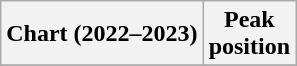<table class="wikitable plainrowheaders" style="text-align:center;">
<tr>
<th>Chart (2022–2023)</th>
<th>Peak<br>position</th>
</tr>
<tr>
</tr>
</table>
